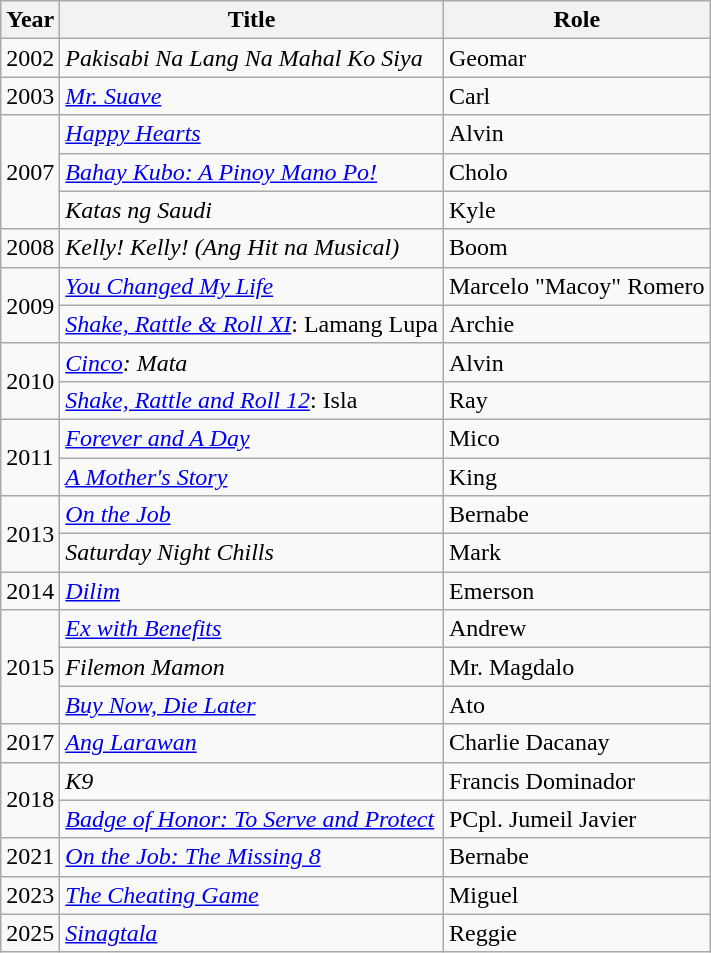<table class="wikitable">
<tr>
<th>Year</th>
<th>Title</th>
<th>Role</th>
</tr>
<tr>
<td>2002</td>
<td><em>Pakisabi Na Lang Na Mahal Ko Siya</em></td>
<td>Geomar</td>
</tr>
<tr>
<td>2003</td>
<td><em><a href='#'>Mr. Suave</a></em></td>
<td>Carl</td>
</tr>
<tr>
<td rowspan="3">2007</td>
<td><em><a href='#'>Happy Hearts</a></em></td>
<td>Alvin</td>
</tr>
<tr>
<td><em><a href='#'>Bahay Kubo: A Pinoy Mano Po!</a></em></td>
<td>Cholo</td>
</tr>
<tr>
<td><em>Katas ng Saudi</em></td>
<td>Kyle</td>
</tr>
<tr>
<td>2008</td>
<td><em>Kelly! Kelly! (Ang Hit na Musical)</em></td>
<td>Boom</td>
</tr>
<tr>
<td rowspan="2">2009</td>
<td><em><a href='#'>You Changed My Life</a></em></td>
<td>Marcelo "Macoy" Romero</td>
</tr>
<tr>
<td><em><a href='#'>Shake, Rattle & Roll XI</a></em>: Lamang Lupa</td>
<td>Archie</td>
</tr>
<tr>
<td rowspan="2">2010</td>
<td><em><a href='#'>Cinco</a>: Mata</em></td>
<td>Alvin</td>
</tr>
<tr>
<td><em><a href='#'>Shake, Rattle and Roll 12</a></em>: Isla</td>
<td>Ray</td>
</tr>
<tr>
<td rowspan="2">2011</td>
<td><em><a href='#'>Forever and A Day</a></em></td>
<td>Mico</td>
</tr>
<tr>
<td><em><a href='#'>A Mother's Story</a></em></td>
<td>King</td>
</tr>
<tr>
<td rowspan="2">2013</td>
<td><em><a href='#'>On the Job</a></em></td>
<td>Bernabe</td>
</tr>
<tr>
<td><em>Saturday Night Chills</em></td>
<td>Mark</td>
</tr>
<tr>
<td>2014</td>
<td><em><a href='#'>Dilim</a></em></td>
<td>Emerson</td>
</tr>
<tr>
<td rowspan="3">2015</td>
<td><em><a href='#'>Ex with Benefits</a></em></td>
<td>Andrew</td>
</tr>
<tr>
<td><em>Filemon Mamon</em></td>
<td>Mr. Magdalo</td>
</tr>
<tr>
<td><em><a href='#'>Buy Now, Die Later</a></em></td>
<td>Ato</td>
</tr>
<tr>
<td>2017</td>
<td><em><a href='#'>Ang Larawan</a></em></td>
<td>Charlie Dacanay</td>
</tr>
<tr>
<td rowspan="2">2018</td>
<td><em>K9</em></td>
<td>Francis Dominador</td>
</tr>
<tr>
<td><em><a href='#'>Badge of Honor: To Serve and Protect</a></em></td>
<td>PCpl. Jumeil Javier</td>
</tr>
<tr>
<td>2021</td>
<td><em><a href='#'>On the Job: The Missing 8</a></em></td>
<td>Bernabe</td>
</tr>
<tr>
<td>2023</td>
<td><em><a href='#'>The Cheating Game</a></em></td>
<td>Miguel</td>
</tr>
<tr>
<td>2025</td>
<td><em><a href='#'>Sinagtala</a></em></td>
<td>Reggie</td>
</tr>
</table>
